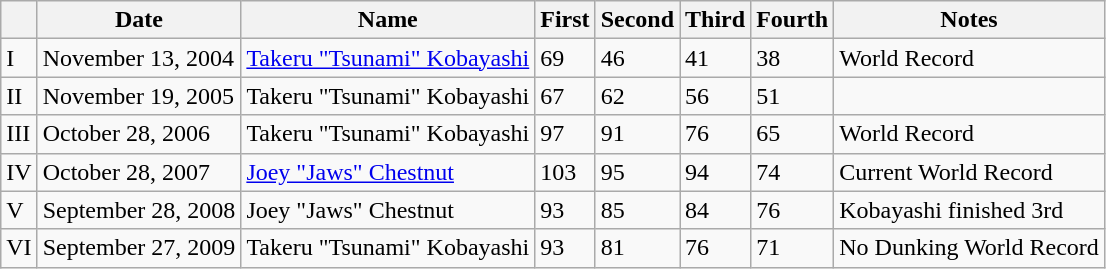<table class="wikitable">
<tr>
<th> </th>
<th>Date</th>
<th>Name</th>
<th>First</th>
<th>Second</th>
<th>Third</th>
<th>Fourth</th>
<th>Notes</th>
</tr>
<tr>
<td>I</td>
<td>November 13, 2004</td>
<td nowrap> <a href='#'>Takeru "Tsunami" Kobayashi</a></td>
<td>69</td>
<td>46</td>
<td>41</td>
<td>38</td>
<td>World Record</td>
</tr>
<tr>
<td>II</td>
<td>November 19, 2005</td>
<td nowrap> Takeru "Tsunami" Kobayashi</td>
<td>67</td>
<td>62</td>
<td>56</td>
<td>51</td>
<td> </td>
</tr>
<tr>
<td>III</td>
<td>October 28, 2006</td>
<td nowrap> Takeru "Tsunami" Kobayashi</td>
<td>97</td>
<td>91</td>
<td>76</td>
<td>65</td>
<td>World Record</td>
</tr>
<tr>
<td>IV</td>
<td>October 28, 2007</td>
<td nowrap> <a href='#'>Joey "Jaws" Chestnut</a></td>
<td>103</td>
<td>95</td>
<td>94</td>
<td>74</td>
<td>Current World Record</td>
</tr>
<tr>
<td>V</td>
<td>September 28, 2008</td>
<td nowrap> Joey "Jaws" Chestnut</td>
<td>93</td>
<td>85</td>
<td>84</td>
<td>76</td>
<td>Kobayashi finished 3rd</td>
</tr>
<tr>
<td>VI</td>
<td>September 27, 2009</td>
<td nowrap> Takeru "Tsunami" Kobayashi</td>
<td>93</td>
<td>81</td>
<td>76</td>
<td>71</td>
<td>No Dunking World Record</td>
</tr>
</table>
